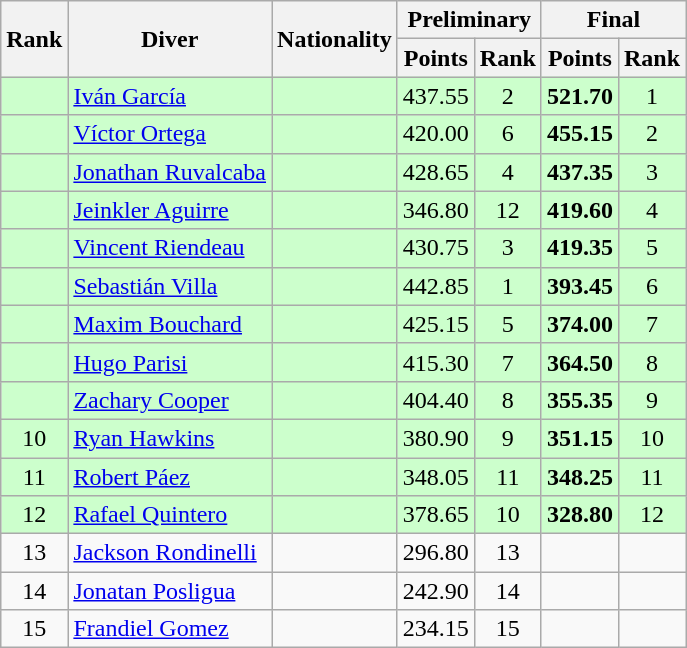<table class="wikitable sortable" style="font-size:100%">
<tr>
<th rowspan="2">Rank</th>
<th rowspan="2">Diver</th>
<th rowspan="2">Nationality</th>
<th colspan="2">Preliminary</th>
<th colspan="2">Final</th>
</tr>
<tr>
<th>Points</th>
<th>Rank</th>
<th>Points</th>
<th>Rank</th>
</tr>
<tr bgcolor=ccffcc>
<td align=center></td>
<td><a href='#'>Iván García</a></td>
<td></td>
<td align=center>437.55</td>
<td align=center>2</td>
<td align=center><strong>521.70</strong></td>
<td align=center>1</td>
</tr>
<tr bgcolor=ccffcc>
<td align=center></td>
<td><a href='#'>Víctor Ortega</a></td>
<td></td>
<td align=center>420.00</td>
<td align=center>6</td>
<td align=center><strong>455.15</strong></td>
<td align=center>2</td>
</tr>
<tr bgcolor=ccffcc>
<td align=center></td>
<td><a href='#'>Jonathan Ruvalcaba</a></td>
<td></td>
<td align=center>428.65</td>
<td align=center>4</td>
<td align=center><strong>437.35</strong></td>
<td align=center>3</td>
</tr>
<tr bgcolor=ccffcc>
<td align=center></td>
<td><a href='#'>Jeinkler Aguirre</a></td>
<td></td>
<td align=center>346.80</td>
<td align=center>12</td>
<td align=center><strong>419.60</strong></td>
<td align=center>4</td>
</tr>
<tr bgcolor=ccffcc>
<td align=center></td>
<td><a href='#'>Vincent Riendeau</a></td>
<td></td>
<td align=center>430.75</td>
<td align=center>3</td>
<td align=center><strong>419.35</strong></td>
<td align=center>5</td>
</tr>
<tr bgcolor=ccffcc>
<td align=center></td>
<td><a href='#'>Sebastián Villa</a></td>
<td></td>
<td align=center>442.85</td>
<td align=center>1</td>
<td align=center><strong>393.45</strong></td>
<td align=center>6</td>
</tr>
<tr bgcolor=ccffcc>
<td align=center></td>
<td><a href='#'>Maxim Bouchard</a></td>
<td></td>
<td align=center>425.15</td>
<td align=center>5</td>
<td align=center><strong>374.00</strong></td>
<td align=center>7</td>
</tr>
<tr bgcolor=ccffcc>
<td align=center></td>
<td><a href='#'>Hugo Parisi</a></td>
<td></td>
<td align=center>415.30</td>
<td align=center>7</td>
<td align=center><strong>364.50</strong></td>
<td align=center>8</td>
</tr>
<tr bgcolor=ccffcc>
<td align=center></td>
<td><a href='#'>Zachary Cooper</a></td>
<td></td>
<td align=center>404.40</td>
<td align=center>8</td>
<td align=center><strong>355.35</strong></td>
<td align=center>9</td>
</tr>
<tr bgcolor=ccffcc>
<td align=center>10</td>
<td><a href='#'>Ryan Hawkins</a></td>
<td></td>
<td align=center>380.90</td>
<td align=center>9</td>
<td align=center><strong>351.15</strong></td>
<td align=center>10</td>
</tr>
<tr bgcolor=ccffcc>
<td align=center>11</td>
<td><a href='#'>Robert Páez</a></td>
<td></td>
<td align=center>348.05</td>
<td align=center>11</td>
<td align=center><strong>348.25</strong></td>
<td align=center>11</td>
</tr>
<tr bgcolor=ccffcc>
<td align=center>12</td>
<td><a href='#'>Rafael Quintero</a></td>
<td></td>
<td align=center>378.65</td>
<td align=center>10</td>
<td align=center><strong>328.80</strong></td>
<td align=center>12</td>
</tr>
<tr>
<td align=center>13</td>
<td><a href='#'>Jackson Rondinelli</a></td>
<td></td>
<td align=center>296.80</td>
<td align=center>13</td>
<td></td>
<td></td>
</tr>
<tr>
<td align=center>14</td>
<td><a href='#'>Jonatan Posligua</a></td>
<td></td>
<td align=center>242.90</td>
<td align=center>14</td>
<td></td>
<td></td>
</tr>
<tr>
<td align=center>15</td>
<td><a href='#'>Frandiel Gomez</a></td>
<td></td>
<td align=center>234.15</td>
<td align=center>15</td>
<td></td>
<td></td>
</tr>
</table>
